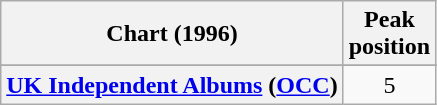<table class="wikitable sortable plainrowheaders" style="text-align:center">
<tr>
<th scope="col">Chart (1996)</th>
<th scope="col">Peak<br>position</th>
</tr>
<tr>
</tr>
<tr>
</tr>
<tr>
<th scope="row"><a href='#'>UK Independent Albums</a> (<a href='#'>OCC</a>)</th>
<td>5</td>
</tr>
</table>
